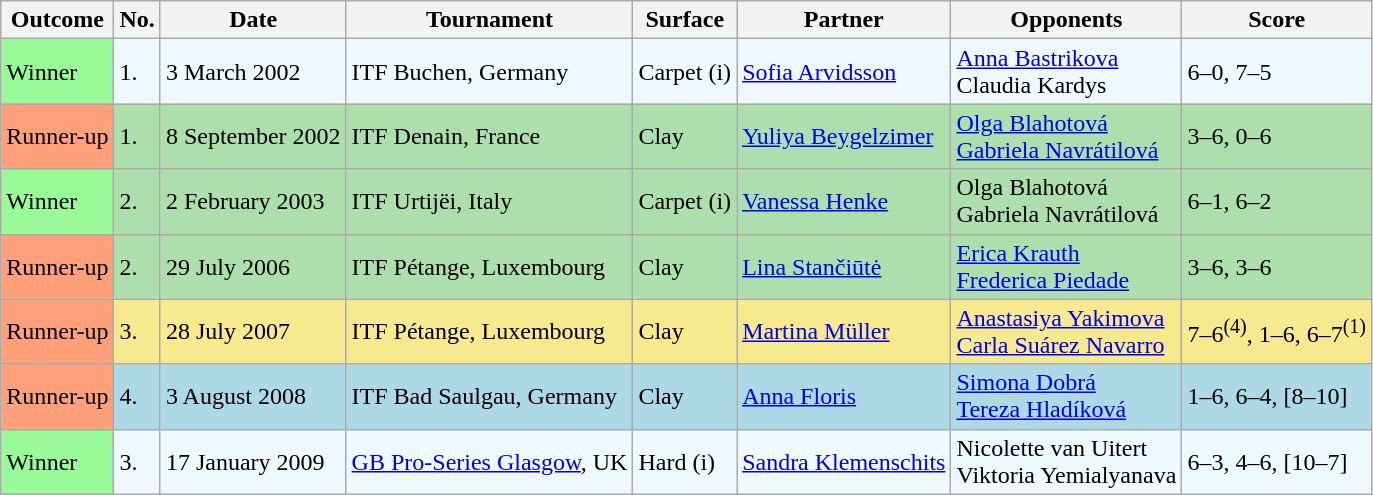<table class="sortable wikitable">
<tr>
<th>Outcome</th>
<th>No.</th>
<th>Date</th>
<th>Tournament</th>
<th>Surface</th>
<th>Partner</th>
<th>Opponents</th>
<th class="unsortable">Score</th>
</tr>
<tr style="background:#f0f8ff;">
<td style="background:#98fb98;">Winner</td>
<td>1.</td>
<td>3 March 2002</td>
<td>ITF Buchen, Germany</td>
<td>Carpet (i)</td>
<td> <a href='#'>Sofia Arvidsson</a></td>
<td> <a href='#'>Anna Bastrikova</a><br> Claudia Kardys</td>
<td>6–0, 7–5</td>
</tr>
<tr style="background:#addfad;">
<td bgcolor="FFA07A">Runner-up</td>
<td>1.</td>
<td>8 September 2002</td>
<td>ITF Denain, France</td>
<td>Clay</td>
<td> <a href='#'>Yuliya Beygelzimer</a></td>
<td> <a href='#'>Olga Blahotová</a><br> <a href='#'>Gabriela Navrátilová</a></td>
<td>3–6, 0–6</td>
</tr>
<tr style="background:#addfad;">
<td style="background:#98fb98;">Winner</td>
<td>2.</td>
<td>2 February 2003</td>
<td>ITF Urtijëi, Italy</td>
<td>Carpet (i)</td>
<td> <a href='#'>Vanessa Henke</a></td>
<td> Olga Blahotová<br> Gabriela Navrátilová</td>
<td>6–1, 6–2</td>
</tr>
<tr style="background:#addfad;">
<td bgcolor="FFA07A">Runner-up</td>
<td>2.</td>
<td>29 July 2006</td>
<td>ITF Pétange, Luxembourg</td>
<td>Clay</td>
<td> <a href='#'>Lina Stančiūtė</a></td>
<td> <a href='#'>Erica Krauth</a><br> <a href='#'>Frederica Piedade</a></td>
<td>3–6, 3–6</td>
</tr>
<tr style="background:#f7e98e;">
<td bgcolor="FFA07A">Runner-up</td>
<td>3.</td>
<td>28 July 2007</td>
<td>ITF Pétange, Luxembourg</td>
<td>Clay</td>
<td> <a href='#'>Martina Müller</a></td>
<td> <a href='#'>Anastasiya Yakimova</a><br> <a href='#'>Carla Suárez Navarro</a></td>
<td>7–6<sup>(4)</sup>, 1–6, 6–7<sup>(1)</sup></td>
</tr>
<tr style="background:lightblue;">
<td bgcolor="FFA07A">Runner-up</td>
<td>4.</td>
<td>3 August 2008</td>
<td>ITF Bad Saulgau, Germany</td>
<td>Clay</td>
<td> <a href='#'>Anna Floris</a></td>
<td> <a href='#'>Simona Dobrá</a><br> <a href='#'>Tereza Hladíková</a></td>
<td>1–6, 6–4, [8–10]</td>
</tr>
<tr style="background:#f0f8ff;">
<td style="background:#98fb98;">Winner</td>
<td>3.</td>
<td>17 January 2009</td>
<td><a href='#'>GB Pro-Series Glasgow</a>, UK</td>
<td>Hard (i)</td>
<td> <a href='#'>Sandra Klemenschits</a></td>
<td> Nicolette van Uitert<br> Viktoria Yemialyanava</td>
<td>6–3, 4–6, [10–7]</td>
</tr>
</table>
